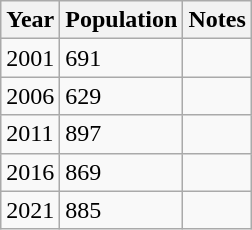<table class="wikitable">
<tr>
<th>Year</th>
<th>Population</th>
<th>Notes</th>
</tr>
<tr>
<td>2001</td>
<td>691</td>
<td></td>
</tr>
<tr>
<td>2006</td>
<td>629</td>
<td></td>
</tr>
<tr>
<td>2011</td>
<td>897</td>
<td></td>
</tr>
<tr>
<td>2016</td>
<td>869</td>
<td></td>
</tr>
<tr>
<td>2021</td>
<td>885</td>
<td></td>
</tr>
</table>
